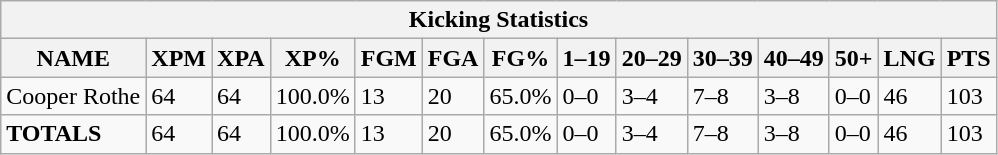<table class="wikitable sortable collapsible collapsed">
<tr>
<th colspan="16">Kicking Statistics</th>
</tr>
<tr>
<th>NAME</th>
<th>XPM</th>
<th>XPA</th>
<th>XP%</th>
<th>FGM</th>
<th>FGA</th>
<th>FG%</th>
<th>1–19</th>
<th>20–29</th>
<th>30–39</th>
<th>40–49</th>
<th>50+</th>
<th>LNG</th>
<th>PTS</th>
</tr>
<tr>
<td>Cooper Rothe</td>
<td>64</td>
<td>64</td>
<td>100.0%</td>
<td>13</td>
<td>20</td>
<td>65.0%</td>
<td>0–0</td>
<td>3–4</td>
<td>7–8</td>
<td>3–8</td>
<td>0–0</td>
<td>46</td>
<td>103</td>
</tr>
<tr>
<td><strong>TOTALS</strong></td>
<td>64</td>
<td>64</td>
<td>100.0%</td>
<td>13</td>
<td>20</td>
<td>65.0%</td>
<td>0–0</td>
<td>3–4</td>
<td>7–8</td>
<td>3–8</td>
<td>0–0</td>
<td>46</td>
<td>103</td>
</tr>
</table>
